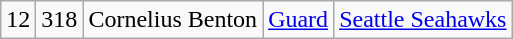<table class="wikitable" style="text-align:center">
<tr>
<td>12</td>
<td>318</td>
<td>Cornelius Benton</td>
<td><a href='#'>Guard</a></td>
<td><a href='#'>Seattle Seahawks</a></td>
</tr>
</table>
